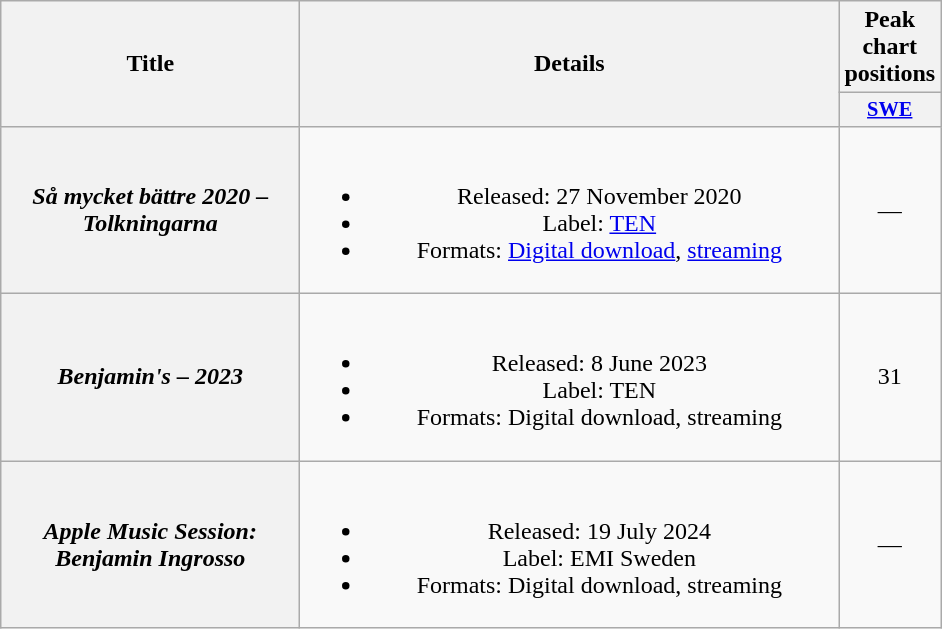<table class="wikitable plainrowheaders" style="text-align:center;">
<tr>
<th scope="col" rowspan="2" style="width:12em;">Title</th>
<th scope="col" rowspan="2" style="width:22em;">Details</th>
<th scope="col">Peak chart positions</th>
</tr>
<tr>
<th scope="col" style="width:3em;font-size:85%;"><a href='#'>SWE</a><br></th>
</tr>
<tr>
<th scope="row"><em>Så mycket bättre 2020 – Tolkningarna</em></th>
<td><br><ul><li>Released: 27 November 2020</li><li>Label: <a href='#'>TEN</a></li><li>Formats: <a href='#'>Digital download</a>, <a href='#'>streaming</a></li></ul></td>
<td>—</td>
</tr>
<tr>
<th scope="row"><em>Benjamin's – 2023</em></th>
<td><br><ul><li>Released: 8 June 2023</li><li>Label: TEN</li><li>Formats: Digital download, streaming</li></ul></td>
<td>31</td>
</tr>
<tr>
<th scope="row"><em>Apple Music Session: Benjamin Ingrosso</em></th>
<td><br><ul><li>Released: 19 July 2024</li><li>Label: EMI Sweden</li><li>Formats: Digital download, streaming</li></ul></td>
<td>—</td>
</tr>
</table>
